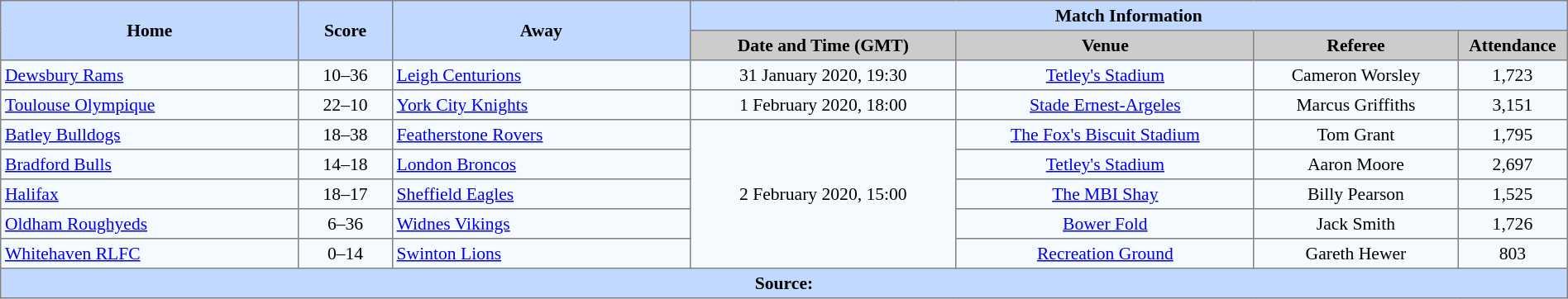<table border=1 style="border-collapse:collapse; font-size:90%; text-align:center;" cellpadding=3 cellspacing=0 width=100%>
<tr bgcolor=#C1D8FF>
<th rowspan=2 width=19%>Home</th>
<th rowspan=2 width=6%>Score</th>
<th rowspan=2 width=19%>Away</th>
<th colspan=4>Match Information</th>
</tr>
<tr bgcolor=#CCCCCC>
<th width=17%>Date and Time (GMT)</th>
<th width=19%>Venue</th>
<th width=13%>Referee</th>
<th width=7%>Attendance</th>
</tr>
<tr bgcolor=#F5FAFF>
<td align=left> <a href='#'>Dewsbury Rams</a></td>
<td>10–36</td>
<td align=left> <a href='#'>Leigh Centurions</a></td>
<td>31 January 2020, 19:30</td>
<td><a href='#'>Tetley's Stadium</a></td>
<td>Cameron Worsley</td>
<td>1,723</td>
</tr>
<tr bgcolor=#F5FAFF>
<td align=left> <a href='#'>Toulouse Olympique</a></td>
<td>22–10</td>
<td align=left> <a href='#'>York City Knights</a></td>
<td>1 February 2020, 18:00</td>
<td><a href='#'>Stade Ernest-Argeles</a></td>
<td>Marcus Griffiths</td>
<td>3,151</td>
</tr>
<tr bgcolor=#F5FAFF>
<td align=left> <a href='#'>Batley Bulldogs</a></td>
<td>18–38</td>
<td align=left> <a href='#'>Featherstone Rovers</a></td>
<td Rowspan=5>2 February 2020, 15:00</td>
<td><a href='#'>The Fox's Biscuit Stadium</a></td>
<td>Tom Grant</td>
<td>1,795</td>
</tr>
<tr bgcolor=#F5FAFF>
<td align=left> <a href='#'>Bradford Bulls</a></td>
<td>14–18</td>
<td align=left> <a href='#'>London Broncos</a></td>
<td><a href='#'>Tetley's Stadium</a></td>
<td>Aaron Moore</td>
<td>2,697</td>
</tr>
<tr bgcolor=#F5FAFF>
<td align=left> <a href='#'>Halifax</a></td>
<td>18–17</td>
<td align=left> <a href='#'>Sheffield Eagles</a></td>
<td><a href='#'>The MBI Shay</a></td>
<td>Billy Pearson</td>
<td>1,525</td>
</tr>
<tr bgcolor=#F5FAFF>
<td align=left> <a href='#'>Oldham Roughyeds</a></td>
<td>6–36</td>
<td align=left> <a href='#'>Widnes Vikings</a></td>
<td><a href='#'>Bower Fold</a></td>
<td>Jack Smith</td>
<td>1,726</td>
</tr>
<tr bgcolor=#F5FAFF>
<td align=left> <a href='#'>Whitehaven RLFC</a></td>
<td>0–14</td>
<td align=left> <a href='#'>Swinton Lions</a></td>
<td><a href='#'>Recreation Ground</a></td>
<td>Gareth Hewer</td>
<td>803</td>
</tr>
<tr style="background:#c1d8ff;">
<th colspan=7>Source:</th>
</tr>
</table>
